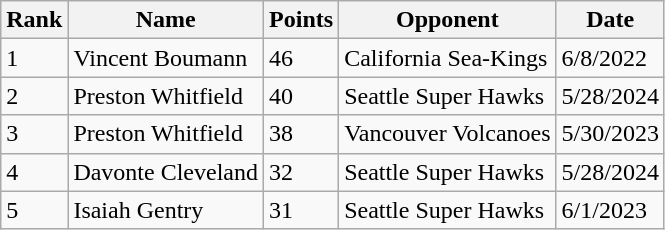<table class="wikitable">
<tr>
<th>Rank</th>
<th>Name</th>
<th>Points</th>
<th>Opponent</th>
<th>Date</th>
</tr>
<tr>
<td>1</td>
<td>Vincent Boumann</td>
<td>46</td>
<td>California Sea-Kings</td>
<td>6/8/2022</td>
</tr>
<tr>
<td>2</td>
<td>Preston Whitfield</td>
<td>40</td>
<td>Seattle Super Hawks</td>
<td>5/28/2024</td>
</tr>
<tr>
<td>3</td>
<td>Preston Whitfield</td>
<td>38</td>
<td>Vancouver Volcanoes</td>
<td>5/30/2023</td>
</tr>
<tr>
<td>4</td>
<td>Davonte Cleveland</td>
<td>32</td>
<td>Seattle Super Hawks</td>
<td>5/28/2024</td>
</tr>
<tr>
<td>5</td>
<td>Isaiah Gentry</td>
<td>31</td>
<td>Seattle Super Hawks</td>
<td>6/1/2023</td>
</tr>
</table>
